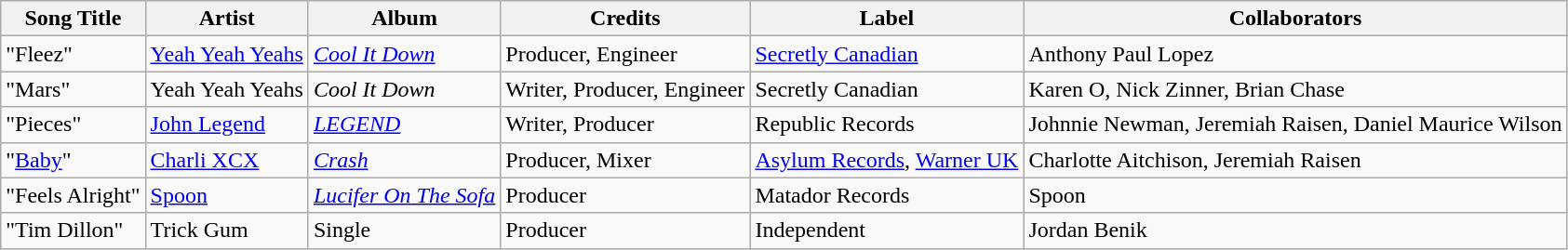<table class="wikitable">
<tr>
<th>Song Title</th>
<th>Artist</th>
<th>Album</th>
<th>Credits</th>
<th>Label</th>
<th>Collaborators</th>
</tr>
<tr>
<td>"Fleez"</td>
<td><a href='#'>Yeah Yeah Yeahs</a></td>
<td><em><a href='#'>Cool It Down</a></em></td>
<td>Producer, Engineer</td>
<td><a href='#'>Secretly Canadian</a></td>
<td>Anthony Paul Lopez</td>
</tr>
<tr>
<td>"Mars"</td>
<td>Yeah Yeah Yeahs</td>
<td><em>Cool It Down</em></td>
<td>Writer, Producer, Engineer</td>
<td>Secretly Canadian</td>
<td>Karen O, Nick Zinner, Brian Chase</td>
</tr>
<tr>
<td>"Pieces"</td>
<td><a href='#'>John Legend</a></td>
<td><a href='#'><em>LEGEND</em></a></td>
<td>Writer, Producer</td>
<td>Republic Records</td>
<td>Johnnie Newman, Jeremiah Raisen, Daniel Maurice Wilson</td>
</tr>
<tr>
<td>"<a href='#'>Baby</a>"</td>
<td><a href='#'>Charli XCX</a></td>
<td><a href='#'><em>Crash</em></a></td>
<td>Producer, Mixer</td>
<td><a href='#'>Asylum Records</a>, <a href='#'>Warner UK</a></td>
<td>Charlotte Aitchison, Jeremiah Raisen</td>
</tr>
<tr>
<td>"Feels Alright"</td>
<td><a href='#'>Spoon</a></td>
<td><a href='#'><em>Lucifer On The Sofa</em></a></td>
<td>Producer</td>
<td>Matador Records</td>
<td>Spoon</td>
</tr>
<tr>
<td>"Tim Dillon"</td>
<td>Trick Gum</td>
<td>Single</td>
<td>Producer</td>
<td>Independent</td>
<td>Jordan Benik</td>
</tr>
</table>
